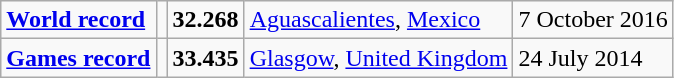<table class="wikitable">
<tr>
<td><a href='#'><strong>World record</strong></a></td>
<td></td>
<td><strong>32.268</strong></td>
<td><a href='#'>Aguascalientes</a>, <a href='#'>Mexico</a></td>
<td>7 October 2016</td>
</tr>
<tr>
<td><a href='#'><strong>Games record</strong></a></td>
<td></td>
<td><strong>33.435</strong></td>
<td><a href='#'>Glasgow</a>, <a href='#'>United Kingdom</a></td>
<td>24 July 2014</td>
</tr>
</table>
